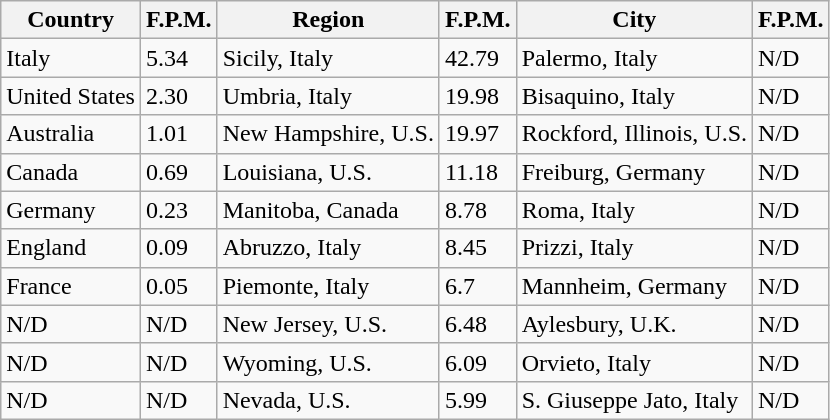<table class="wikitable">
<tr>
<th>Country</th>
<th>F.P.M.</th>
<th>Region</th>
<th>F.P.M.</th>
<th>City</th>
<th>F.P.M.</th>
</tr>
<tr>
<td>Italy</td>
<td>5.34</td>
<td>Sicily, Italy</td>
<td>42.79</td>
<td>Palermo, Italy</td>
<td>N/D</td>
</tr>
<tr>
<td>United States</td>
<td>2.30</td>
<td>Umbria, Italy</td>
<td>19.98</td>
<td>Bisaquino, Italy</td>
<td>N/D</td>
</tr>
<tr>
<td>Australia</td>
<td>1.01</td>
<td>New Hampshire, U.S.</td>
<td>19.97</td>
<td>Rockford, Illinois, U.S.</td>
<td>N/D</td>
</tr>
<tr>
<td>Canada</td>
<td>0.69</td>
<td>Louisiana, U.S.</td>
<td>11.18</td>
<td>Freiburg, Germany</td>
<td>N/D</td>
</tr>
<tr>
<td>Germany</td>
<td>0.23</td>
<td>Manitoba, Canada</td>
<td>8.78</td>
<td>Roma, Italy</td>
<td>N/D</td>
</tr>
<tr>
<td>England</td>
<td>0.09</td>
<td>Abruzzo, Italy</td>
<td>8.45</td>
<td>Prizzi, Italy</td>
<td>N/D</td>
</tr>
<tr>
<td>France</td>
<td>0.05</td>
<td>Piemonte, Italy</td>
<td>6.7</td>
<td>Mannheim, Germany</td>
<td>N/D</td>
</tr>
<tr>
<td>N/D</td>
<td>N/D</td>
<td>New Jersey, U.S.</td>
<td>6.48</td>
<td>Aylesbury, U.K.</td>
<td>N/D</td>
</tr>
<tr>
<td>N/D</td>
<td>N/D</td>
<td>Wyoming, U.S.</td>
<td>6.09</td>
<td>Orvieto, Italy</td>
<td>N/D</td>
</tr>
<tr>
<td>N/D</td>
<td>N/D</td>
<td>Nevada, U.S.</td>
<td>5.99</td>
<td>S. Giuseppe Jato, Italy</td>
<td>N/D</td>
</tr>
</table>
